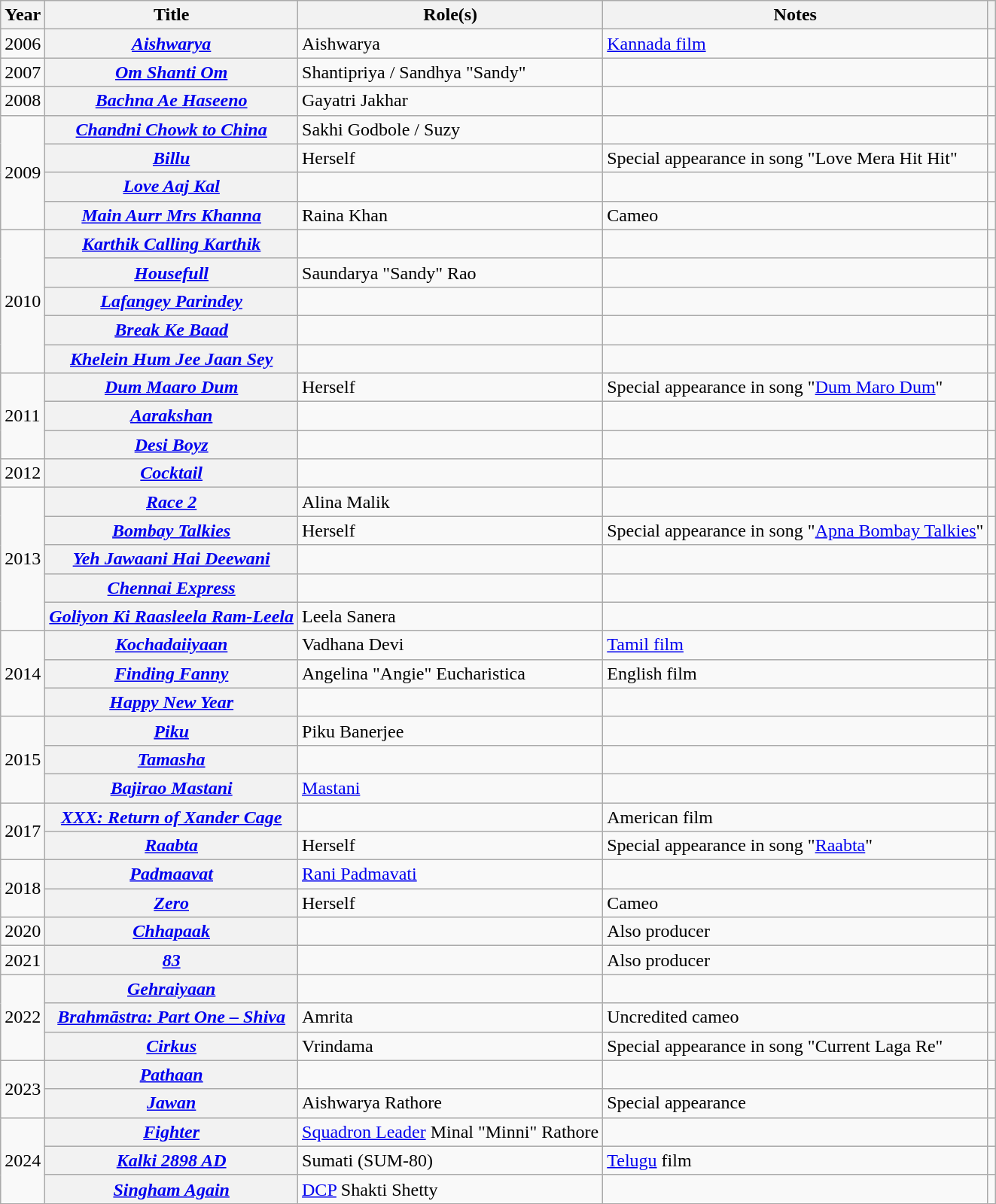<table class="wikitable plainrowheaders sortable">
<tr>
<th scope="col">Year</th>
<th scope="col">Title</th>
<th scope="col">Role(s)</th>
<th scope="col" class="unsortable">Notes</th>
<th scope="col" class="unsortable"></th>
</tr>
<tr>
<td>2006</td>
<th scope="row" align="left"><em><a href='#'>Aishwarya</a></em></th>
<td>Aishwarya</td>
<td><a href='#'>Kannada film</a></td>
<td style="text-align: center;"></td>
</tr>
<tr>
<td>2007</td>
<th scope="row" align="left"><em><a href='#'>Om Shanti Om</a></em></th>
<td>Shantipriya / Sandhya "Sandy"</td>
<td></td>
<td style="text-align: center;"></td>
</tr>
<tr>
<td>2008</td>
<th scope="row" align="left"><em><a href='#'>Bachna Ae Haseeno</a></em></th>
<td>Gayatri Jakhar</td>
<td></td>
<td style="text-align: center;"></td>
</tr>
<tr>
<td rowspan="4">2009</td>
<th scope="row" align="left"><em><a href='#'>Chandni Chowk to China</a></em></th>
<td>Sakhi Godbole / Suzy</td>
<td></td>
<td style="text-align: center;"></td>
</tr>
<tr>
<th scope="row" align="left"><em><a href='#'>Billu</a></em></th>
<td>Herself</td>
<td>Special appearance in song "Love Mera Hit Hit"</td>
<td style="text-align: center;"></td>
</tr>
<tr>
<th scope="row" align="left"><em><a href='#'>Love Aaj Kal</a></em></th>
<td></td>
<td></td>
<td style="text-align: center;"></td>
</tr>
<tr>
<th scope="row" align="left"><em><a href='#'>Main Aurr Mrs Khanna</a></em></th>
<td>Raina Khan</td>
<td>Cameo</td>
<td style="text-align: center;"></td>
</tr>
<tr>
<td rowspan="5">2010</td>
<th scope="row" align="left"><em><a href='#'>Karthik Calling Karthik</a></em></th>
<td></td>
<td></td>
<td style="text-align: center;"></td>
</tr>
<tr>
<th scope="row" align="left"><em><a href='#'>Housefull</a></em></th>
<td>Saundarya "Sandy" Rao</td>
<td></td>
<td style="text-align: center;"></td>
</tr>
<tr>
<th scope="row" align="left"><em><a href='#'>Lafangey Parindey</a></em></th>
<td></td>
<td></td>
<td style="text-align: center;"></td>
</tr>
<tr>
<th scope="row" align="left"><em><a href='#'>Break Ke Baad</a></em></th>
<td></td>
<td></td>
<td style="text-align: center;"></td>
</tr>
<tr>
<th scope="row" align="left"><em><a href='#'>Khelein Hum Jee Jaan Sey</a></em></th>
<td></td>
<td></td>
<td style="text-align: center;"></td>
</tr>
<tr>
<td rowspan="3">2011</td>
<th scope="row" align="left"><em><a href='#'>Dum Maaro Dum</a></em></th>
<td>Herself</td>
<td>Special appearance in song "<a href='#'>Dum Maro Dum</a>"</td>
<td style="text-align: center;"></td>
</tr>
<tr>
<th scope="row" align="left"><em><a href='#'>Aarakshan</a></em></th>
<td></td>
<td></td>
<td style="text-align: center;"></td>
</tr>
<tr>
<th scope="row" align="left"><em><a href='#'>Desi Boyz</a></em></th>
<td></td>
<td></td>
<td style="text-align: center;"></td>
</tr>
<tr>
<td>2012</td>
<th scope="row" align="left"><em><a href='#'>Cocktail</a></em></th>
<td></td>
<td></td>
<td style="text-align: center;"></td>
</tr>
<tr>
<td rowspan="5">2013</td>
<th scope="row" align="left"><em><a href='#'>Race 2</a></em></th>
<td>Alina Malik</td>
<td></td>
<td style="text-align: center;"></td>
</tr>
<tr>
<th scope="row" align="left"><em><a href='#'>Bombay Talkies</a></em></th>
<td>Herself</td>
<td>Special appearance in song "<a href='#'>Apna Bombay Talkies</a>"</td>
<td style="text-align: center;"></td>
</tr>
<tr>
<th scope="row" align="left"><em><a href='#'>Yeh Jawaani Hai Deewani</a></em></th>
<td></td>
<td></td>
<td style="text-align: center;"></td>
</tr>
<tr>
<th scope="row" align="left"><em><a href='#'>Chennai Express</a></em></th>
<td></td>
<td></td>
<td style="text-align: center;"></td>
</tr>
<tr>
<th scope="row" align="left"><em><a href='#'>Goliyon Ki Raasleela Ram-Leela</a></em></th>
<td>Leela Sanera</td>
<td></td>
<td style="text-align: center;"></td>
</tr>
<tr>
<td rowspan="3">2014</td>
<th scope="row" align="left"><em><a href='#'>Kochadaiiyaan</a></em></th>
<td>Vadhana Devi</td>
<td><a href='#'>Tamil film</a></td>
<td style="text-align: center;"></td>
</tr>
<tr>
<th scope="row" align="left"><em><a href='#'>Finding Fanny</a></em></th>
<td>Angelina "Angie" Eucharistica</td>
<td>English film</td>
<td style="text-align: center;"></td>
</tr>
<tr>
<th scope="row" align="left"><em><a href='#'>Happy New Year</a></em></th>
<td></td>
<td></td>
<td style="text-align: center;"></td>
</tr>
<tr>
<td rowspan="3">2015</td>
<th scope="row" align="left"><em><a href='#'>Piku</a></em></th>
<td>Piku Banerjee</td>
<td></td>
<td style="text-align: center;"></td>
</tr>
<tr>
<th scope="row" align="left"><em><a href='#'>Tamasha</a></em></th>
<td></td>
<td></td>
<td style="text-align: center;"></td>
</tr>
<tr>
<th scope="row" align="left"><em><a href='#'>Bajirao Mastani</a></em></th>
<td><a href='#'>Mastani</a></td>
<td></td>
<td style="text-align: center;"></td>
</tr>
<tr>
<td rowspan="2">2017</td>
<th scope="row" align="left"><em><a href='#'>XXX: Return of Xander Cage</a></em></th>
<td></td>
<td>American film</td>
<td style="text-align: center;"></td>
</tr>
<tr>
<th scope="row" align="left"><em><a href='#'>Raabta</a></em></th>
<td>Herself</td>
<td>Special appearance in song "<a href='#'>Raabta</a>"</td>
<td style="text-align: center;"></td>
</tr>
<tr>
<td rowspan="2">2018</td>
<th scope="row" align="left"><em><a href='#'>Padmaavat</a></em></th>
<td><a href='#'>Rani Padmavati</a></td>
<td></td>
<td style="text-align: center;"></td>
</tr>
<tr>
<th scope="row" align="left"><em><a href='#'>Zero</a></em></th>
<td>Herself</td>
<td>Cameo</td>
<td style="text-align: center;"></td>
</tr>
<tr>
<td>2020</td>
<th scope="row" align="left"><em><a href='#'>Chhapaak</a> </em></th>
<td></td>
<td>Also producer</td>
<td style="text-align: center;"></td>
</tr>
<tr>
<td>2021</td>
<th scope="row" align="left"><em><a href='#'>83</a></em></th>
<td></td>
<td>Also producer</td>
<td style="text-align: center;"></td>
</tr>
<tr>
<td rowspan="3">2022</td>
<th scope="row" align="left"><em><a href='#'>Gehraiyaan</a></em></th>
<td></td>
<td></td>
<td style="text-align: center;"></td>
</tr>
<tr>
<th scope="row" align="left"><em><a href='#'>Brahmāstra: Part One – Shiva</a></em></th>
<td>Amrita</td>
<td>Uncredited cameo</td>
<td style="text-align: center;"></td>
</tr>
<tr>
<th scope="row" align="left"><em><a href='#'>Cirkus</a></em></th>
<td>Vrindama</td>
<td>Special appearance in song "Current Laga Re"</td>
<td style="text-align: center;"></td>
</tr>
<tr>
<td rowspan="2">2023</td>
<th scope="row" align="left"><em><a href='#'>Pathaan</a></em></th>
<td></td>
<td></td>
<td style="text-align: center;"></td>
</tr>
<tr>
<th scope="row" align="left"><em><a href='#'>Jawan</a></em></th>
<td>Aishwarya Rathore</td>
<td>Special appearance</td>
<td style="text-align: center;"></td>
</tr>
<tr>
<td rowspan="3">2024</td>
<th scope="row" align="left"><em><a href='#'>Fighter</a></em></th>
<td><a href='#'>Squadron Leader</a> Minal "Minni"  Rathore</td>
<td></td>
<td style="text-align: center;"></td>
</tr>
<tr>
<th scope="row" align="left"><em><a href='#'>Kalki 2898 AD</a></em></th>
<td>Sumati (SUM-80)</td>
<td><a href='#'>Telugu</a> film</td>
<td style="text-align: center;"></td>
</tr>
<tr>
<th scope="row" align="left"><em><a href='#'>Singham Again</a></em></th>
<td><a href='#'>DCP</a> Shakti Shetty</td>
<td></td>
<td style="text-align: center;"></td>
</tr>
</table>
